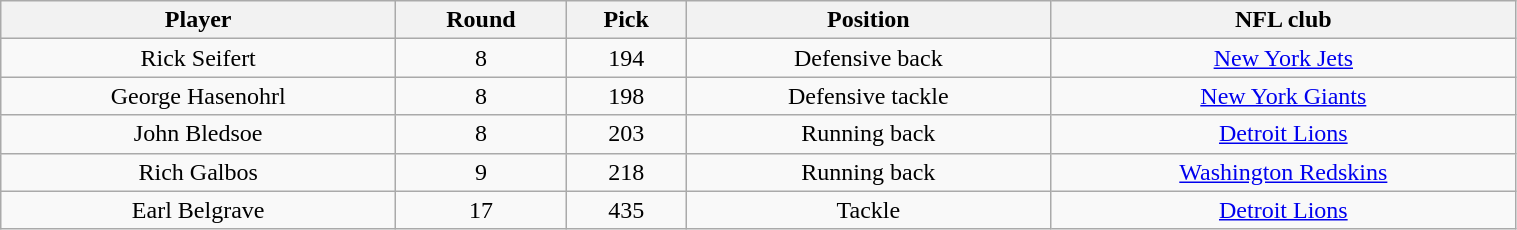<table class="wikitable" width="80%">
<tr>
<th>Player</th>
<th>Round</th>
<th>Pick</th>
<th>Position</th>
<th>NFL club</th>
</tr>
<tr align="center" bgcolor="">
<td>Rick Seifert</td>
<td>8</td>
<td>194</td>
<td>Defensive back</td>
<td><a href='#'>New York Jets</a></td>
</tr>
<tr align="center" bgcolor="">
<td>George Hasenohrl</td>
<td>8</td>
<td>198</td>
<td>Defensive tackle</td>
<td><a href='#'>New York Giants</a></td>
</tr>
<tr align="center" bgcolor="">
<td>John Bledsoe</td>
<td>8</td>
<td>203</td>
<td>Running back</td>
<td><a href='#'>Detroit Lions</a></td>
</tr>
<tr align="center" bgcolor="">
<td>Rich Galbos</td>
<td>9</td>
<td>218</td>
<td>Running back</td>
<td><a href='#'>Washington Redskins</a></td>
</tr>
<tr align="center" bgcolor="">
<td>Earl Belgrave</td>
<td>17</td>
<td>435</td>
<td>Tackle</td>
<td><a href='#'>Detroit Lions</a></td>
</tr>
</table>
